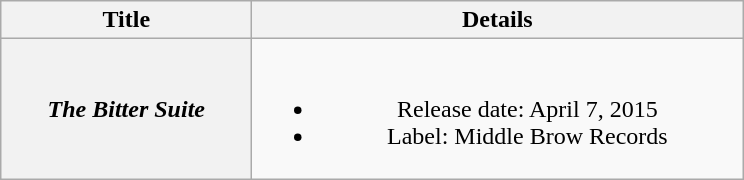<table class="wikitable plainrowheaders" style="text-align:center;">
<tr>
<th style="width:10em;">Title</th>
<th style="width:20em;">Details</th>
</tr>
<tr>
<th scope="row"><em>The Bitter Suite</em></th>
<td><br><ul><li>Release date: April 7, 2015</li><li>Label: Middle Brow Records</li></ul></td>
</tr>
</table>
